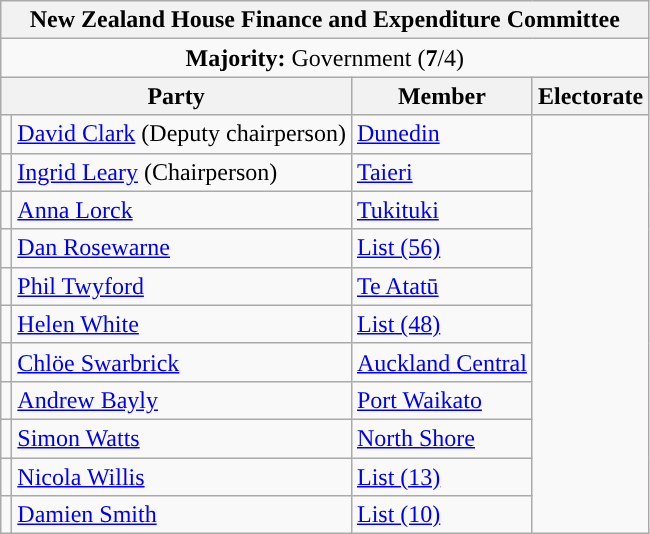<table class="wikitable">
<tr>
<th colspan="4">New Zealand House Finance and Expenditure Committee</th>
</tr>
<tr>
<td colspan="4" style="text-align:center; background:"><strong>Majority:</strong> Government (<strong>7</strong>/4)</td>
</tr>
<tr>
<th colspan="2">Party</th>
<th>Member</th>
<th>Electorate</th>
</tr>
<tr>
<td></td>
<td><a href='#'>David Clark</a> (Deputy chairperson)</td>
<td><a href='#'>Dunedin</a></td>
</tr>
<tr>
<td></td>
<td><a href='#'>Ingrid Leary</a> (Chairperson)</td>
<td><a href='#'>Taieri</a></td>
</tr>
<tr>
<td></td>
<td><a href='#'>Anna Lorck</a></td>
<td><a href='#'>Tukituki</a></td>
</tr>
<tr>
<td></td>
<td><a href='#'>Dan Rosewarne</a></td>
<td><a href='#'>List (56)</a></td>
</tr>
<tr>
<td></td>
<td><a href='#'>Phil Twyford</a></td>
<td><a href='#'>Te Atatū</a></td>
</tr>
<tr>
<td></td>
<td><a href='#'>Helen White</a></td>
<td><a href='#'>List (48)</a></td>
</tr>
<tr>
<td></td>
<td><a href='#'>Chlöe Swarbrick</a></td>
<td><a href='#'>Auckland Central</a></td>
</tr>
<tr>
<td></td>
<td><a href='#'>Andrew Bayly</a></td>
<td><a href='#'>Port Waikato</a></td>
</tr>
<tr>
<td></td>
<td><a href='#'>Simon Watts</a></td>
<td><a href='#'>North Shore</a></td>
</tr>
<tr>
<td></td>
<td><a href='#'>Nicola Willis</a></td>
<td><a href='#'>List (13)</a></td>
</tr>
<tr>
<td></td>
<td><a href='#'>Damien Smith</a></td>
<td><a href='#'>List (10)</a></td>
</tr>
</table>
